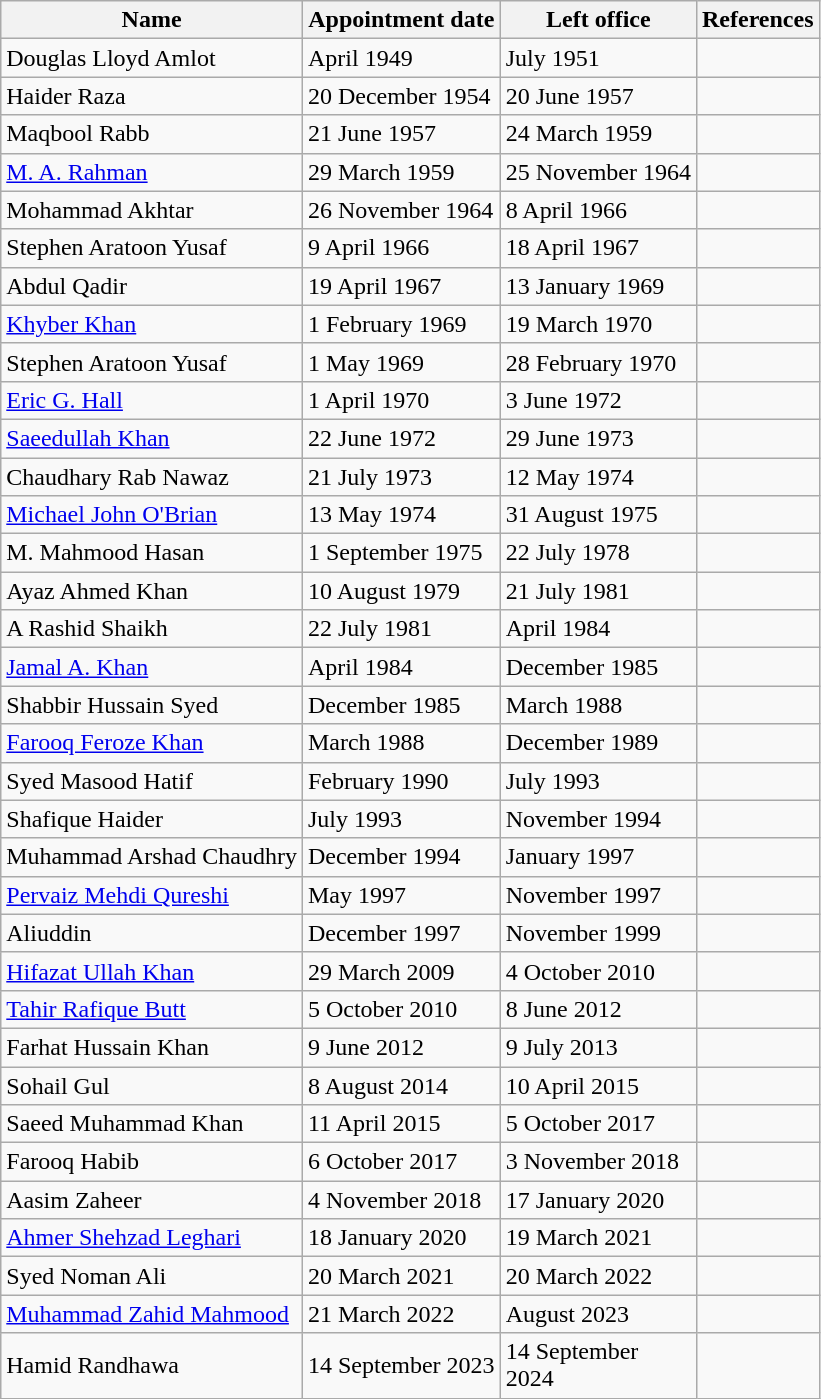<table class="wikitable sortable">
<tr>
<th>Name</th>
<th>Appointment date</th>
<th>Left office</th>
<th>References</th>
</tr>
<tr>
<td>Douglas Lloyd Amlot</td>
<td>April 1949</td>
<td>July 1951</td>
<td></td>
</tr>
<tr>
<td>Haider Raza</td>
<td>20 December 1954</td>
<td>20 June 1957</td>
<td></td>
</tr>
<tr>
<td>Maqbool Rabb</td>
<td>21 June 1957</td>
<td>24 March 1959</td>
<td></td>
</tr>
<tr>
<td><a href='#'>M. A. Rahman</a></td>
<td>29 March 1959</td>
<td>25 November 1964</td>
<td></td>
</tr>
<tr>
<td>Mohammad Akhtar</td>
<td>26 November 1964</td>
<td>8 April 1966</td>
<td></td>
</tr>
<tr>
<td>Stephen Aratoon Yusaf</td>
<td>9 April 1966</td>
<td>18 April 1967</td>
<td></td>
</tr>
<tr>
<td>Abdul Qadir</td>
<td>19 April 1967</td>
<td>13 January 1969</td>
<td></td>
</tr>
<tr>
<td><a href='#'>Khyber Khan</a></td>
<td>1 February 1969</td>
<td>19 March 1970</td>
<td></td>
</tr>
<tr>
<td>Stephen Aratoon Yusaf</td>
<td>1 May 1969</td>
<td>28 February 1970</td>
<td></td>
</tr>
<tr>
<td><a href='#'>Eric G. Hall</a></td>
<td>1 April 1970</td>
<td>3 June 1972</td>
<td></td>
</tr>
<tr>
<td><a href='#'>Saeedullah Khan</a></td>
<td>22 June 1972</td>
<td>29 June 1973</td>
<td></td>
</tr>
<tr>
<td>Chaudhary Rab Nawaz</td>
<td>21 July 1973</td>
<td>12 May 1974</td>
<td></td>
</tr>
<tr>
<td><a href='#'>Michael John O'Brian</a></td>
<td>13 May 1974</td>
<td>31 August 1975</td>
<td></td>
</tr>
<tr>
<td>M. Mahmood Hasan</td>
<td>1 September 1975</td>
<td>22 July 1978</td>
<td></td>
</tr>
<tr>
<td>Ayaz Ahmed Khan</td>
<td>10 August 1979</td>
<td>21 July 1981</td>
<td></td>
</tr>
<tr>
<td>A Rashid Shaikh</td>
<td>22 July 1981</td>
<td>April 1984</td>
<td></td>
</tr>
<tr>
<td><a href='#'>Jamal A. Khan</a></td>
<td>April 1984</td>
<td>December 1985</td>
<td></td>
</tr>
<tr>
<td>Shabbir Hussain Syed</td>
<td>December 1985</td>
<td>March 1988</td>
<td></td>
</tr>
<tr>
<td><a href='#'>Farooq Feroze Khan</a></td>
<td>March 1988</td>
<td>December 1989</td>
<td></td>
</tr>
<tr>
<td>Syed Masood Hatif</td>
<td>February 1990</td>
<td>July 1993</td>
<td></td>
</tr>
<tr>
<td>Shafique Haider</td>
<td>July 1993</td>
<td>November 1994</td>
<td></td>
</tr>
<tr>
<td>Muhammad Arshad Chaudhry</td>
<td>December 1994</td>
<td>January 1997</td>
<td></td>
</tr>
<tr>
<td><a href='#'>Pervaiz Mehdi Qureshi</a></td>
<td>May 1997</td>
<td>November 1997</td>
<td></td>
</tr>
<tr>
<td>Aliuddin</td>
<td>December 1997</td>
<td>November 1999</td>
<td></td>
</tr>
<tr>
<td><a href='#'>Hifazat Ullah Khan</a></td>
<td>29 March 2009</td>
<td>4 October 2010</td>
</tr>
<tr>
<td><a href='#'>Tahir Rafique Butt</a></td>
<td>5 October 2010</td>
<td>8 June 2012</td>
<td></td>
</tr>
<tr>
<td>Farhat Hussain Khan</td>
<td>9 June 2012</td>
<td>9 July 2013</td>
<td></td>
</tr>
<tr>
<td>Sohail Gul</td>
<td>8 August 2014</td>
<td>10 April 2015</td>
<td></td>
</tr>
<tr>
<td>Saeed Muhammad Khan</td>
<td>11 April 2015</td>
<td>5 October 2017</td>
<td></td>
</tr>
<tr>
<td>Farooq Habib</td>
<td>6 October 2017</td>
<td>3 November 2018</td>
<td></td>
</tr>
<tr>
<td>Aasim Zaheer</td>
<td>4 November 2018</td>
<td>17 January 2020</td>
<td></td>
</tr>
<tr>
<td><a href='#'>Ahmer Shehzad Leghari</a></td>
<td>18 January 2020</td>
<td>19 March 2021</td>
<td></td>
</tr>
<tr>
<td>Syed Noman Ali</td>
<td>20 March 2021</td>
<td>20 March 2022</td>
<td></td>
</tr>
<tr>
<td><a href='#'>Muhammad Zahid Mahmood</a></td>
<td>21 March 2022</td>
<td>August 2023</td>
<td></td>
</tr>
<tr>
<td>Hamid Randhawa</td>
<td>14 September 2023</td>
<td>14 September<br>2024</td>
<td></td>
</tr>
</table>
